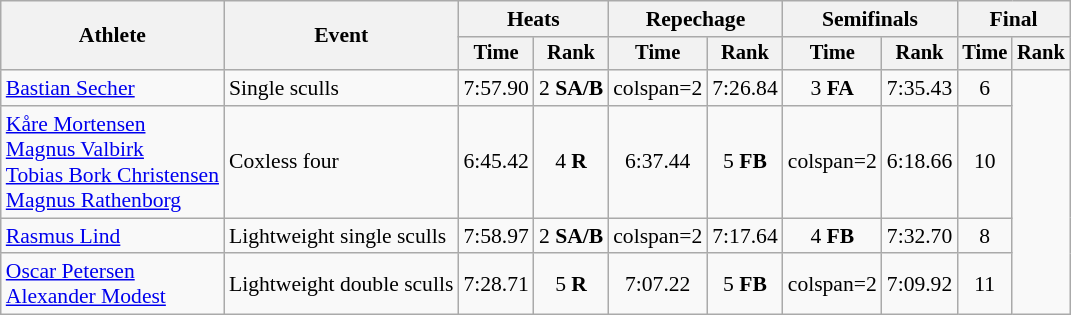<table class="wikitable" style="font-size:90%">
<tr>
<th rowspan="2">Athlete</th>
<th rowspan="2">Event</th>
<th colspan="2">Heats</th>
<th colspan="2">Repechage</th>
<th colspan="2">Semifinals</th>
<th colspan="2">Final</th>
</tr>
<tr style="font-size:95%">
<th>Time</th>
<th>Rank</th>
<th>Time</th>
<th>Rank</th>
<th>Time</th>
<th>Rank</th>
<th>Time</th>
<th>Rank</th>
</tr>
<tr align=center>
<td align=left><a href='#'>Bastian Secher</a></td>
<td align=left>Single sculls</td>
<td>7:57.90</td>
<td>2 <strong>SA/B</strong></td>
<td>colspan=2</td>
<td>7:26.84</td>
<td>3 <strong>FA</strong></td>
<td>7:35.43</td>
<td>6</td>
</tr>
<tr align=center>
<td align=left><a href='#'>Kåre Mortensen</a><br><a href='#'>Magnus Valbirk</a><br><a href='#'>Tobias Bork Christensen</a><br><a href='#'>Magnus Rathenborg</a></td>
<td align=left>Coxless four</td>
<td>6:45.42</td>
<td>4 <strong>R</strong></td>
<td>6:37.44</td>
<td>5 <strong>FB</strong></td>
<td>colspan=2</td>
<td>6:18.66</td>
<td>10</td>
</tr>
<tr align=center>
<td align=left><a href='#'>Rasmus Lind</a></td>
<td align=left>Lightweight single sculls</td>
<td>7:58.97</td>
<td>2 <strong>SA/B</strong></td>
<td>colspan=2</td>
<td>7:17.64</td>
<td>4 <strong>FB</strong></td>
<td>7:32.70</td>
<td>8</td>
</tr>
<tr align=center>
<td align=left><a href='#'>Oscar Petersen</a><br><a href='#'>Alexander Modest</a></td>
<td align=left>Lightweight double sculls</td>
<td>7:28.71</td>
<td>5 <strong>R</strong></td>
<td>7:07.22</td>
<td>5 <strong>FB</strong></td>
<td>colspan=2</td>
<td>7:09.92</td>
<td>11</td>
</tr>
</table>
